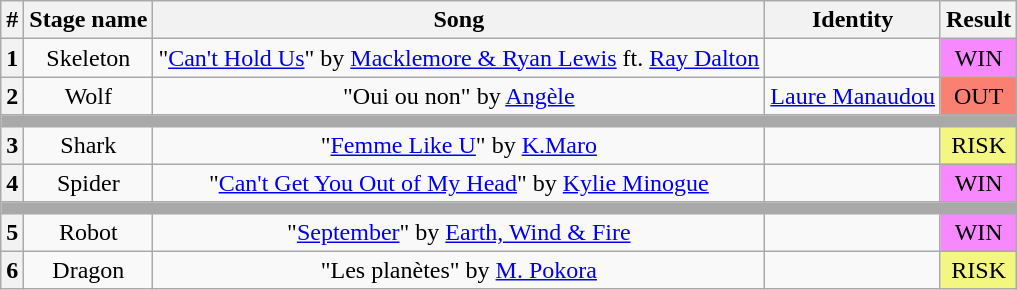<table class="wikitable plainrowheaders" style="text-align: center;">
<tr>
<th>#</th>
<th>Stage name</th>
<th>Song</th>
<th>Identity</th>
<th>Result</th>
</tr>
<tr>
<th>1</th>
<td>Skeleton</td>
<td>"<a href='#'>Can't Hold Us</a>" by <a href='#'>Macklemore & Ryan Lewis</a> ft. <a href='#'>Ray Dalton</a></td>
<td></td>
<td bgcolor=#F888FD>WIN</td>
</tr>
<tr>
<th>2</th>
<td>Wolf</td>
<td>"Oui ou non" by <a href='#'>Angèle</a></td>
<td><a href='#'>Laure Manaudou</a></td>
<td bgcolor="salmon">OUT</td>
</tr>
<tr>
<td colspan="5" style="background:darkgray"></td>
</tr>
<tr>
<th>3</th>
<td>Shark</td>
<td>"<a href='#'>Femme Like U</a>" by <a href='#'>K.Maro</a></td>
<td></td>
<td bgcolor="#F3F781">RISK</td>
</tr>
<tr>
<th>4</th>
<td>Spider</td>
<td>"<a href='#'>Can't Get You Out of My Head</a>" by <a href='#'>Kylie Minogue</a></td>
<td></td>
<td bgcolor=#F888FD>WIN</td>
</tr>
<tr>
<td colspan="5" style="background:darkgray"></td>
</tr>
<tr>
<th>5</th>
<td>Robot</td>
<td>"<a href='#'>September</a>" by <a href='#'>Earth, Wind & Fire</a></td>
<td></td>
<td bgcolor=#F888FD>WIN</td>
</tr>
<tr>
<th>6</th>
<td>Dragon</td>
<td>"Les planètes" by <a href='#'>M. Pokora</a></td>
<td></td>
<td bgcolor="#F3F781">RISK</td>
</tr>
</table>
